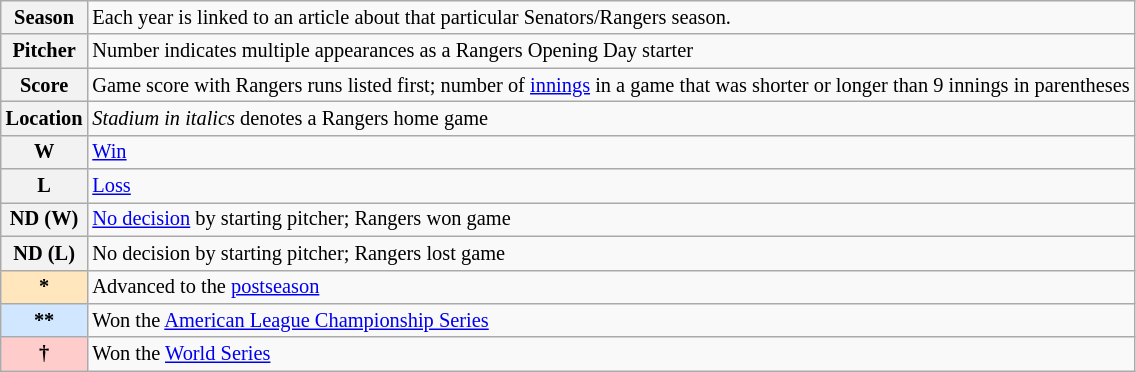<table class="wikitable plainrowheaders" style="font-size:85%">
<tr>
<th scope="row" style="text-align:center"><strong>Season</strong></th>
<td>Each year is linked to an article about that particular Senators/Rangers season.</td>
</tr>
<tr>
<th scope="row" style="text-align:center"><strong>Pitcher </strong></th>
<td>Number indicates multiple appearances as a Rangers Opening Day starter</td>
</tr>
<tr>
<th scope="row" style="text-align:center"><strong>Score </strong></th>
<td>Game score with Rangers runs listed first; number of <a href='#'>innings</a> in a game that was shorter or longer than 9 innings in parentheses</td>
</tr>
<tr>
<th scope="row" style="text-align:center"><strong>Location</strong></th>
<td><em>Stadium in italics</em> denotes a Rangers home game</td>
</tr>
<tr>
<th scope="row" style="text-align:center">W</th>
<td><a href='#'>Win</a></td>
</tr>
<tr>
<th scope="row" style="text-align:center">L</th>
<td><a href='#'>Loss</a></td>
</tr>
<tr>
<th scope="row" style="text-align:center">ND (W)</th>
<td><a href='#'>No decision</a> by starting pitcher; Rangers won game</td>
</tr>
<tr>
<th scope="row" style="text-align:center">ND (L)</th>
<td>No decision by starting pitcher; Rangers lost game</td>
</tr>
<tr>
<th scope="row" style="text-align:center; background-color:#FFE6BD">*</th>
<td>Advanced to the <a href='#'>postseason</a></td>
</tr>
<tr>
<th scope="row" style="text-align:center; background-color:#D0E7FF">**</th>
<td>Won the <a href='#'>American League Championship Series</a></td>
</tr>
<tr>
<th scope="row" style="text-align:center; background-color:#FFCCCC">†</th>
<td>Won the <a href='#'>World Series</a></td>
</tr>
</table>
